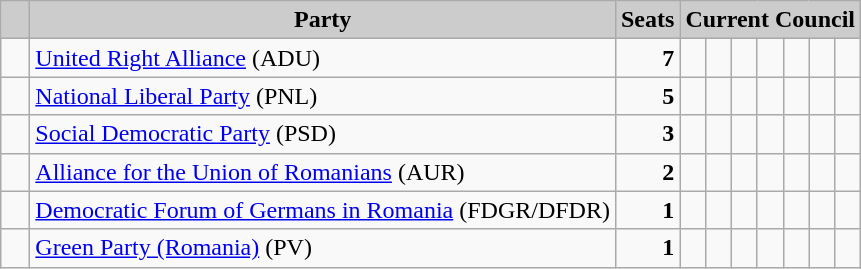<table class="wikitable">
<tr>
<th style="background:#ccc">   </th>
<th style="background:#ccc">Party</th>
<th style="background:#ccc">Seats</th>
<th style="background:#ccc" colspan="7">Current Council</th>
</tr>
<tr>
<td>  </td>
<td><a href='#'>United Right Alliance</a> (ADU)</td>
<td style="text-align: right"><strong>7</strong></td>
<td></td>
<td></td>
<td></td>
<td></td>
<td></td>
<td></td>
<td></td>
</tr>
<tr>
<td>  </td>
<td><a href='#'>National Liberal Party</a> (PNL)</td>
<td style="text-align: right"><strong>5</strong></td>
<td>  </td>
<td>  </td>
<td>  </td>
<td>  </td>
<td>  </td>
<td> </td>
<td> </td>
</tr>
<tr>
<td>  </td>
<td><a href='#'>Social Democratic Party</a> (PSD)</td>
<td style="text-align: right"><strong>3</strong></td>
<td>  </td>
<td>  </td>
<td>  </td>
<td> </td>
<td> </td>
<td> </td>
<td> </td>
</tr>
<tr>
<td>  </td>
<td><a href='#'>Alliance for the Union of Romanians</a> (AUR)</td>
<td style="text-align: right"><strong>2</strong></td>
<td>  </td>
<td>  </td>
<td> </td>
<td> </td>
<td> </td>
<td> </td>
<td> </td>
</tr>
<tr>
<td>  </td>
<td><a href='#'>Democratic Forum of Germans in Romania</a> (FDGR/DFDR)</td>
<td style="text-align: right"><strong>1</strong></td>
<td>  </td>
<td> </td>
<td> </td>
<td> </td>
<td> </td>
<td> </td>
<td> </td>
</tr>
<tr>
<td>  </td>
<td><a href='#'>Green Party (Romania)</a> (PV)</td>
<td style="text-align: right"><strong>1</strong></td>
<td>  </td>
<td> </td>
<td> </td>
<td> </td>
<td> </td>
<td> </td>
<td> </td>
</tr>
</table>
